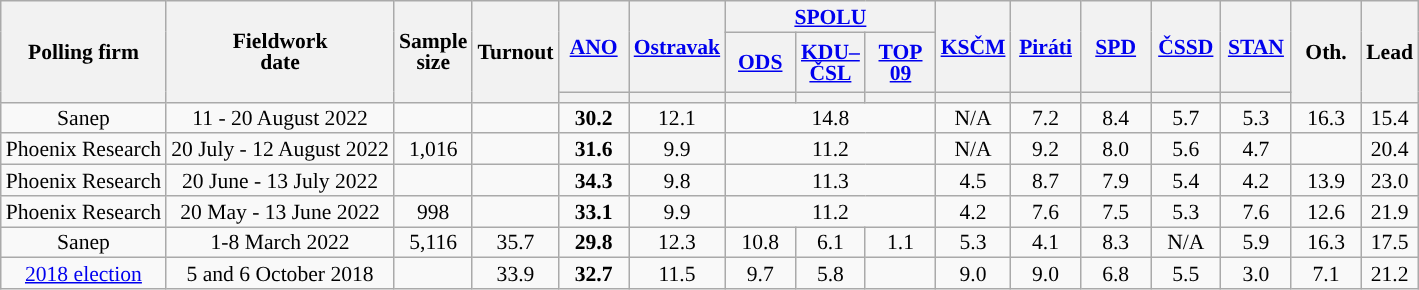<table class="wikitable mw-collapsible sortable" style="text-align:center;font-size:90%;line-height:14px;">
<tr>
<th rowspan="3">Polling firm</th>
<th rowspan="3">Fieldwork<br>date</th>
<th rowspan="3">Sample<br>size</th>
<th rowspan="3">Turnout</th>
<th rowspan="2" class="unsortable" style="width:40px;"><a href='#'>ANO</a></th>
<th rowspan="2" class="unsortable" style="width:40px;"><a href='#'>Ostravak</a></th>
<th colspan="3" class="unsortable" style="width:40px;"><a href='#'>SPOLU</a></th>
<th rowspan="2" class="unsortable" style="width:40px;"><a href='#'>KSČM</a></th>
<th rowspan="2" class="unsortable" style="width:40px;"><a href='#'>Piráti</a></th>
<th rowspan="2" class="unsortable" style="width:40px;"><a href='#'>SPD</a></th>
<th rowspan="2" class="unsortable" style="width:40px;"><a href='#'>ČSSD</a></th>
<th rowspan="2" class="unsortable" style="width:40px;"><a href='#'>STAN</a></th>
<th rowspan="3" style="width:40px;">Oth.</th>
<th rowspan="3" style="width:25px;">Lead</th>
</tr>
<tr style="height:40px;">
<th class="unsortable" style="width:40px;"><a href='#'>ODS</a></th>
<th class="unsortable" style="width:40px;"><a href='#'>KDU–<br>ČSL</a></th>
<th class="unsortable" style="width:40px;"><a href='#'>TOP 09</a></th>
</tr>
<tr>
<th class="unsortable" style="color:inherit;background:"></th>
<th class="unsortable" style="color:inherit;background:"></th>
<th class="unsortable" style="color:inherit;background:"></th>
<th class="unsortable" style="color:inherit;background:"></th>
<th class="unsortable" style="color:inherit;background:"></th>
<th class="unsortable" style="color:inherit;background:"></th>
<th class="unsortable" style="color:inherit;background:"></th>
<th class="unsortable" style="color:inherit;background:"></th>
<th class="unsortable" style="color:inherit;background:"></th>
<th class="unsortable" style="color:inherit;background:"></th>
</tr>
<tr>
<td>Sanep</td>
<td>11 - 20 August 2022</td>
<td></td>
<td></td>
<td><strong>30.2</strong></td>
<td>12.1</td>
<td colspan="3">14.8</td>
<td>N/A</td>
<td>7.2</td>
<td>8.4</td>
<td>5.7</td>
<td>5.3</td>
<td>16.3</td>
<td style="background:">15.4</td>
</tr>
<tr>
<td>Phoenix Research</td>
<td>20 July - 12 August 2022</td>
<td>1,016</td>
<td></td>
<td><strong>31.6</strong></td>
<td>9.9</td>
<td colspan="3">11.2</td>
<td>N/A</td>
<td>9.2</td>
<td>8.0</td>
<td>5.6</td>
<td>4.7</td>
<td></td>
<td style="background:">20.4</td>
</tr>
<tr>
<td>Phoenix Research</td>
<td>20 June - 13 July 2022</td>
<td></td>
<td></td>
<td><strong>34.3</strong></td>
<td>9.8</td>
<td colspan="3">11.3</td>
<td>4.5</td>
<td>8.7</td>
<td>7.9</td>
<td>5.4</td>
<td>4.2</td>
<td>13.9</td>
<td style="background:">23.0</td>
</tr>
<tr>
<td>Phoenix Research</td>
<td>20 May - 13 June 2022</td>
<td>998</td>
<td></td>
<td><strong>33.1</strong></td>
<td>9.9</td>
<td colspan="3">11.2</td>
<td>4.2</td>
<td>7.6</td>
<td>7.5</td>
<td>5.3</td>
<td>7.6</td>
<td>12.6</td>
<td style="background:">21.9</td>
</tr>
<tr>
<td>Sanep</td>
<td>1-8 March 2022</td>
<td>5,116</td>
<td>35.7</td>
<td><strong>29.8</strong></td>
<td>12.3</td>
<td>10.8</td>
<td>6.1</td>
<td>1.1</td>
<td>5.3</td>
<td>4.1</td>
<td>8.3</td>
<td>N/A</td>
<td>5.9</td>
<td>16.3</td>
<td style="background:">17.5</td>
</tr>
<tr>
<td><a href='#'>2018 election</a></td>
<td>5 and 6 October 2018</td>
<td></td>
<td>33.9</td>
<td><strong>32.7</strong></td>
<td>11.5</td>
<td>9.7</td>
<td>5.8</td>
<td></td>
<td>9.0</td>
<td>9.0</td>
<td>6.8</td>
<td>5.5</td>
<td>3.0</td>
<td>7.1</td>
<td style="background:">21.2</td>
</tr>
</table>
